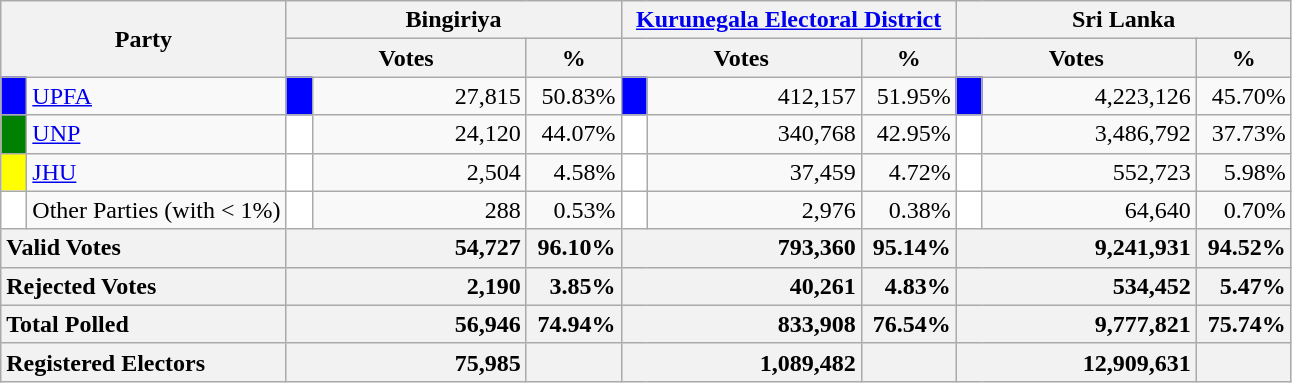<table class="wikitable">
<tr>
<th colspan="2" width="144px"rowspan="2">Party</th>
<th colspan="3" width="216px">Bingiriya</th>
<th colspan="3" width="216px"><a href='#'>Kurunegala Electoral District</a></th>
<th colspan="3" width="216px">Sri Lanka</th>
</tr>
<tr>
<th colspan="2" width="144px">Votes</th>
<th>%</th>
<th colspan="2" width="144px">Votes</th>
<th>%</th>
<th colspan="2" width="144px">Votes</th>
<th>%</th>
</tr>
<tr>
<td style="background-color:blue;" width="10px"></td>
<td style="text-align:left;"><a href='#'>UPFA</a></td>
<td style="background-color:blue;" width="10px"></td>
<td style="text-align:right;">27,815</td>
<td style="text-align:right;">50.83%</td>
<td style="background-color:blue;" width="10px"></td>
<td style="text-align:right;">412,157</td>
<td style="text-align:right;">51.95%</td>
<td style="background-color:blue;" width="10px"></td>
<td style="text-align:right;">4,223,126</td>
<td style="text-align:right;">45.70%</td>
</tr>
<tr>
<td style="background-color:green;" width="10px"></td>
<td style="text-align:left;"><a href='#'>UNP</a></td>
<td style="background-color:white;" width="10px"></td>
<td style="text-align:right;">24,120</td>
<td style="text-align:right;">44.07%</td>
<td style="background-color:white;" width="10px"></td>
<td style="text-align:right;">340,768</td>
<td style="text-align:right;">42.95%</td>
<td style="background-color:white;" width="10px"></td>
<td style="text-align:right;">3,486,792</td>
<td style="text-align:right;">37.73%</td>
</tr>
<tr>
<td style="background-color:yellow;" width="10px"></td>
<td style="text-align:left;"><a href='#'>JHU</a></td>
<td style="background-color:white;" width="10px"></td>
<td style="text-align:right;">2,504</td>
<td style="text-align:right;">4.58%</td>
<td style="background-color:white;" width="10px"></td>
<td style="text-align:right;">37,459</td>
<td style="text-align:right;">4.72%</td>
<td style="background-color:white;" width="10px"></td>
<td style="text-align:right;">552,723</td>
<td style="text-align:right;">5.98%</td>
</tr>
<tr>
<td style="background-color:white;" width="10px"></td>
<td style="text-align:left;">Other Parties (with < 1%)</td>
<td style="background-color:white;" width="10px"></td>
<td style="text-align:right;">288</td>
<td style="text-align:right;">0.53%</td>
<td style="background-color:white;" width="10px"></td>
<td style="text-align:right;">2,976</td>
<td style="text-align:right;">0.38%</td>
<td style="background-color:white;" width="10px"></td>
<td style="text-align:right;">64,640</td>
<td style="text-align:right;">0.70%</td>
</tr>
<tr>
<th colspan="2" width="144px"style="text-align:left;">Valid Votes</th>
<th style="text-align:right;"colspan="2" width="144px">54,727</th>
<th style="text-align:right;">96.10%</th>
<th style="text-align:right;"colspan="2" width="144px">793,360</th>
<th style="text-align:right;">95.14%</th>
<th style="text-align:right;"colspan="2" width="144px">9,241,931</th>
<th style="text-align:right;">94.52%</th>
</tr>
<tr>
<th colspan="2" width="144px"style="text-align:left;">Rejected Votes</th>
<th style="text-align:right;"colspan="2" width="144px">2,190</th>
<th style="text-align:right;">3.85%</th>
<th style="text-align:right;"colspan="2" width="144px">40,261</th>
<th style="text-align:right;">4.83%</th>
<th style="text-align:right;"colspan="2" width="144px">534,452</th>
<th style="text-align:right;">5.47%</th>
</tr>
<tr>
<th colspan="2" width="144px"style="text-align:left;">Total Polled</th>
<th style="text-align:right;"colspan="2" width="144px">56,946</th>
<th style="text-align:right;">74.94%</th>
<th style="text-align:right;"colspan="2" width="144px">833,908</th>
<th style="text-align:right;">76.54%</th>
<th style="text-align:right;"colspan="2" width="144px">9,777,821</th>
<th style="text-align:right;">75.74%</th>
</tr>
<tr>
<th colspan="2" width="144px"style="text-align:left;">Registered Electors</th>
<th style="text-align:right;"colspan="2" width="144px">75,985</th>
<th></th>
<th style="text-align:right;"colspan="2" width="144px">1,089,482</th>
<th></th>
<th style="text-align:right;"colspan="2" width="144px">12,909,631</th>
<th></th>
</tr>
</table>
